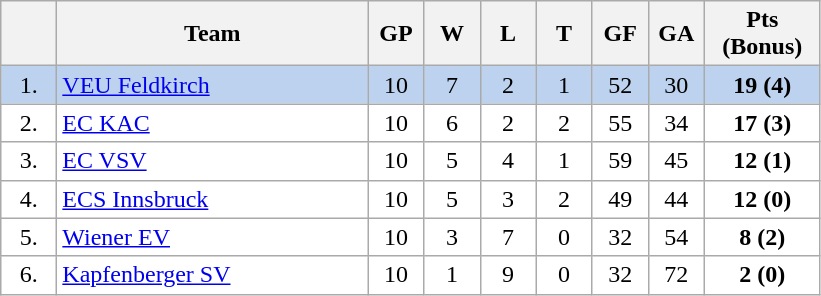<table class="wikitable">
<tr>
<th width="30"></th>
<th width="200">Team</th>
<th width="30">GP</th>
<th width="30">W</th>
<th width="30">L</th>
<th width="30">T</th>
<th width="30">GF</th>
<th width="30">GA</th>
<th width="70">Pts (Bonus)</th>
</tr>
<tr bgcolor="#BCD2EE" align="center">
<td>1.</td>
<td align="left"><a href='#'>VEU Feldkirch</a></td>
<td>10</td>
<td>7</td>
<td>2</td>
<td>1</td>
<td>52</td>
<td>30</td>
<td><strong>19 (4)</strong></td>
</tr>
<tr bgcolor="#FFFFFF" align="center">
<td>2.</td>
<td align="left"><a href='#'>EC KAC</a></td>
<td>10</td>
<td>6</td>
<td>2</td>
<td>2</td>
<td>55</td>
<td>34</td>
<td><strong>17 (3)</strong></td>
</tr>
<tr bgcolor="#FFFFFF" align="center">
<td>3.</td>
<td align="left"><a href='#'>EC VSV</a></td>
<td>10</td>
<td>5</td>
<td>4</td>
<td>1</td>
<td>59</td>
<td>45</td>
<td><strong>12 (1)</strong></td>
</tr>
<tr bgcolor="#FFFFFF" align="center">
<td>4.</td>
<td align="left"><a href='#'>ECS Innsbruck</a></td>
<td>10</td>
<td>5</td>
<td>3</td>
<td>2</td>
<td>49</td>
<td>44</td>
<td><strong>12 (0)</strong></td>
</tr>
<tr bgcolor="#FFFFFF" align="center">
<td>5.</td>
<td align="left"><a href='#'>Wiener EV</a></td>
<td>10</td>
<td>3</td>
<td>7</td>
<td>0</td>
<td>32</td>
<td>54</td>
<td><strong>8 (2)</strong></td>
</tr>
<tr bgcolor="#FFFFFF" align="center">
<td>6.</td>
<td align="left"><a href='#'>Kapfenberger SV</a></td>
<td>10</td>
<td>1</td>
<td>9</td>
<td>0</td>
<td>32</td>
<td>72</td>
<td><strong>2 (0)</strong></td>
</tr>
</table>
